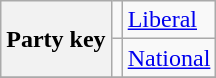<table class=wikitable>
<tr>
<th rowspan=2>Party key</th>
<td bgcolor=></td>
<td><a href='#'>Liberal</a></td>
</tr>
<tr>
<td bgcolor=></td>
<td><a href='#'>National</a></td>
</tr>
<tr>
</tr>
</table>
